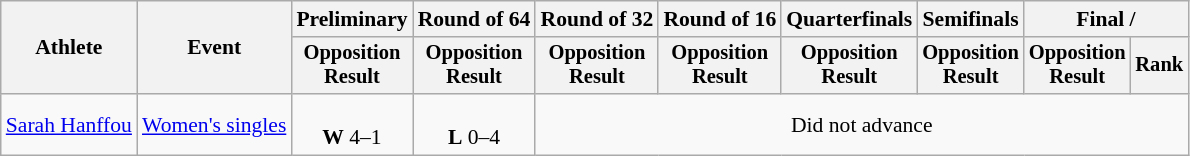<table class=wikitable style=font-size:90%;text-align:center>
<tr>
<th rowspan=2>Athlete</th>
<th rowspan=2>Event</th>
<th>Preliminary</th>
<th>Round of 64</th>
<th>Round of 32</th>
<th>Round of 16</th>
<th>Quarterfinals</th>
<th>Semifinals</th>
<th colspan=2>Final / </th>
</tr>
<tr style="font-size:95%">
<th>Opposition<br>Result</th>
<th>Opposition<br>Result</th>
<th>Opposition<br>Result</th>
<th>Opposition<br>Result</th>
<th>Opposition<br>Result</th>
<th>Opposition<br>Result</th>
<th>Opposition<br>Result</th>
<th>Rank</th>
</tr>
<tr>
<td align=left><a href='#'>Sarah Hanffou</a></td>
<td align=left><a href='#'>Women's singles</a></td>
<td><br><strong>W</strong> 4–1</td>
<td><br><strong>L</strong> 0–4</td>
<td colspan=6>Did not advance</td>
</tr>
</table>
